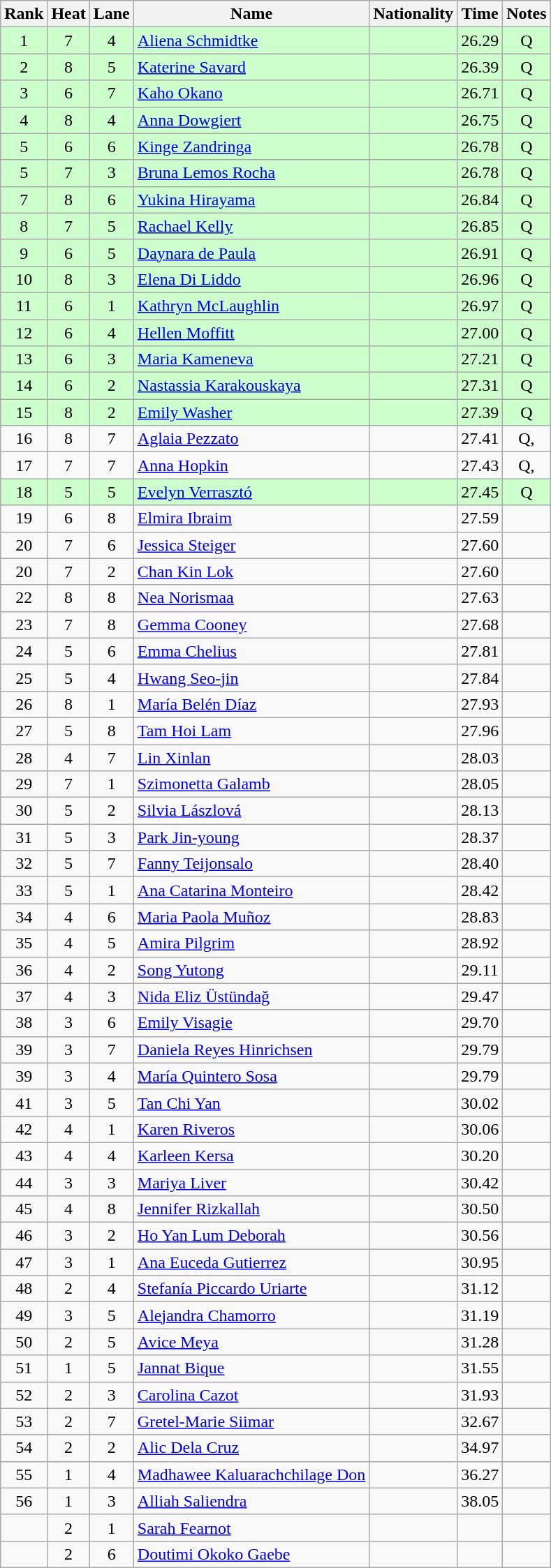<table class="wikitable sortable" style="text-align:center">
<tr>
<th>Rank</th>
<th>Heat</th>
<th>Lane</th>
<th>Name</th>
<th>Nationality</th>
<th>Time</th>
<th>Notes</th>
</tr>
<tr bgcolor=ccffcc>
<td>1</td>
<td>7</td>
<td>4</td>
<td align="left"><a href='#'>Aliena Schmidtke</a></td>
<td align="left"></td>
<td>26.29</td>
<td>Q</td>
</tr>
<tr bgcolor=ccffcc>
<td>2</td>
<td>8</td>
<td>5</td>
<td align="left"><a href='#'>Katerine Savard</a></td>
<td align="left"></td>
<td>26.39</td>
<td>Q</td>
</tr>
<tr bgcolor=ccffcc>
<td>3</td>
<td>6</td>
<td>7</td>
<td align="left"><a href='#'>Kaho Okano</a></td>
<td align="left"></td>
<td>26.71</td>
<td>Q</td>
</tr>
<tr bgcolor=ccffcc>
<td>4</td>
<td>8</td>
<td>4</td>
<td align="left"><a href='#'>Anna Dowgiert</a></td>
<td align="left"></td>
<td>26.75</td>
<td>Q</td>
</tr>
<tr bgcolor=ccffcc>
<td>5</td>
<td>6</td>
<td>6</td>
<td align="left"><a href='#'>Kinge Zandringa</a></td>
<td align="left"></td>
<td>26.78</td>
<td>Q</td>
</tr>
<tr bgcolor=ccffcc>
<td>5</td>
<td>7</td>
<td>3</td>
<td align="left"><a href='#'>Bruna Lemos Rocha</a></td>
<td align="left"></td>
<td>26.78</td>
<td>Q</td>
</tr>
<tr bgcolor=ccffcc>
<td>7</td>
<td>8</td>
<td>6</td>
<td align="left"><a href='#'>Yukina Hirayama</a></td>
<td align="left"></td>
<td>26.84</td>
<td>Q</td>
</tr>
<tr bgcolor=ccffcc>
<td>8</td>
<td>7</td>
<td>5</td>
<td align="left"><a href='#'>Rachael Kelly</a></td>
<td align="left"></td>
<td>26.85</td>
<td>Q</td>
</tr>
<tr bgcolor=ccffcc>
<td>9</td>
<td>6</td>
<td>5</td>
<td align="left"><a href='#'>Daynara de Paula</a></td>
<td align="left"></td>
<td>26.91</td>
<td>Q</td>
</tr>
<tr bgcolor=ccffcc>
<td>10</td>
<td>8</td>
<td>3</td>
<td align="left"><a href='#'>Elena Di Liddo</a></td>
<td align="left"></td>
<td>26.96</td>
<td>Q</td>
</tr>
<tr bgcolor=ccffcc>
<td>11</td>
<td>6</td>
<td>1</td>
<td align="left"><a href='#'>Kathryn McLaughlin</a></td>
<td align="left"></td>
<td>26.97</td>
<td>Q</td>
</tr>
<tr bgcolor=ccffcc>
<td>12</td>
<td>6</td>
<td>4</td>
<td align="left"><a href='#'>Hellen Moffitt</a></td>
<td align="left"></td>
<td>27.00</td>
<td>Q</td>
</tr>
<tr bgcolor=ccffcc>
<td>13</td>
<td>6</td>
<td>3</td>
<td align="left"><a href='#'>Maria Kameneva</a></td>
<td align="left"></td>
<td>27.21</td>
<td>Q</td>
</tr>
<tr bgcolor=ccffcc>
<td>14</td>
<td>6</td>
<td>2</td>
<td align="left"><a href='#'>Nastassia Karakouskaya</a></td>
<td align="left"></td>
<td>27.31</td>
<td>Q</td>
</tr>
<tr bgcolor=ccffcc>
<td>15</td>
<td>8</td>
<td>2</td>
<td align="left"><a href='#'>Emily Washer</a></td>
<td align="left"></td>
<td>27.39</td>
<td>Q</td>
</tr>
<tr>
<td>16</td>
<td>8</td>
<td>7</td>
<td align="left"><a href='#'>Aglaia Pezzato</a></td>
<td align="left"></td>
<td>27.41</td>
<td>Q, </td>
</tr>
<tr>
<td>17</td>
<td>7</td>
<td>7</td>
<td align="left"><a href='#'>Anna Hopkin</a></td>
<td align="left"></td>
<td>27.43</td>
<td>Q, </td>
</tr>
<tr bgcolor=ccffcc>
<td>18</td>
<td>5</td>
<td>5</td>
<td align="left"><a href='#'>Evelyn Verrasztó</a></td>
<td align="left"></td>
<td>27.45</td>
<td>Q</td>
</tr>
<tr>
<td>19</td>
<td>6</td>
<td>8</td>
<td align="left"><a href='#'>Elmira Ibraim</a></td>
<td align="left"></td>
<td>27.59</td>
<td></td>
</tr>
<tr>
<td>20</td>
<td>7</td>
<td>6</td>
<td align="left"><a href='#'>Jessica Steiger</a></td>
<td align="left"></td>
<td>27.60</td>
<td></td>
</tr>
<tr>
<td>20</td>
<td>7</td>
<td>2</td>
<td align="left"><a href='#'>Chan Kin Lok</a></td>
<td align="left"></td>
<td>27.60</td>
<td></td>
</tr>
<tr>
<td>22</td>
<td>8</td>
<td>8</td>
<td align="left"><a href='#'>Nea Norismaa</a></td>
<td align="left"></td>
<td>27.63</td>
<td></td>
</tr>
<tr>
<td>23</td>
<td>7</td>
<td>8</td>
<td align="left"><a href='#'>Gemma Cooney</a></td>
<td align="left"></td>
<td>27.68</td>
<td></td>
</tr>
<tr>
<td>24</td>
<td>5</td>
<td>6</td>
<td align="left"><a href='#'>Emma Chelius</a></td>
<td align="left"></td>
<td>27.81</td>
<td></td>
</tr>
<tr>
<td>25</td>
<td>5</td>
<td>4</td>
<td align="left"><a href='#'>Hwang Seo-jin</a></td>
<td align="left"></td>
<td>27.84</td>
<td></td>
</tr>
<tr>
<td>26</td>
<td>8</td>
<td>1</td>
<td align="left"><a href='#'>María Belén Díaz</a></td>
<td align="left"></td>
<td>27.93</td>
<td></td>
</tr>
<tr>
<td>27</td>
<td>5</td>
<td>8</td>
<td align="left"><a href='#'>Tam Hoi Lam</a></td>
<td align="left"></td>
<td>27.96</td>
<td></td>
</tr>
<tr>
<td>28</td>
<td>4</td>
<td>7</td>
<td align="left"><a href='#'>Lin Xinlan</a></td>
<td align="left"></td>
<td>28.03</td>
<td></td>
</tr>
<tr>
<td>29</td>
<td>7</td>
<td>1</td>
<td align="left"><a href='#'>Szimonetta Galamb</a></td>
<td align="left"></td>
<td>28.05</td>
<td></td>
</tr>
<tr>
<td>30</td>
<td>5</td>
<td>2</td>
<td align="left"><a href='#'>Silvia Lászlová</a></td>
<td align="left"></td>
<td>28.13</td>
<td></td>
</tr>
<tr>
<td>31</td>
<td>5</td>
<td>3</td>
<td align="left"><a href='#'>Park Jin-young</a></td>
<td align="left"></td>
<td>28.37</td>
<td></td>
</tr>
<tr>
<td>32</td>
<td>5</td>
<td>7</td>
<td align="left"><a href='#'>Fanny Teijonsalo</a></td>
<td align="left"></td>
<td>28.40</td>
<td></td>
</tr>
<tr>
<td>33</td>
<td>5</td>
<td>1</td>
<td align="left"><a href='#'>Ana Catarina Monteiro</a></td>
<td align="left"></td>
<td>28.42</td>
<td></td>
</tr>
<tr>
<td>34</td>
<td>4</td>
<td>6</td>
<td align="left"><a href='#'>Maria Paola Muñoz</a></td>
<td align="left"></td>
<td>28.83</td>
<td></td>
</tr>
<tr>
<td>35</td>
<td>4</td>
<td>5</td>
<td align="left"><a href='#'>Amira Pilgrim</a></td>
<td align="left"></td>
<td>28.92</td>
<td></td>
</tr>
<tr>
<td>36</td>
<td>4</td>
<td>2</td>
<td align="left"><a href='#'>Song Yutong</a></td>
<td align="left"></td>
<td>29.11</td>
<td></td>
</tr>
<tr>
<td>37</td>
<td>4</td>
<td>3</td>
<td align="left"><a href='#'>Nida Eliz Üstündağ</a></td>
<td align="left"></td>
<td>29.47</td>
<td></td>
</tr>
<tr>
<td>38</td>
<td>3</td>
<td>6</td>
<td align="left"><a href='#'>Emily Visagie</a></td>
<td align="left"></td>
<td>29.70</td>
<td></td>
</tr>
<tr>
<td>39</td>
<td>3</td>
<td>7</td>
<td align="left"><a href='#'>Daniela Reyes Hinrichsen</a></td>
<td align="left"></td>
<td>29.79</td>
<td></td>
</tr>
<tr>
<td>39</td>
<td>3</td>
<td>4</td>
<td align="left"><a href='#'>María Quintero Sosa</a></td>
<td align="left"></td>
<td>29.79</td>
<td></td>
</tr>
<tr>
<td>41</td>
<td>3</td>
<td>5</td>
<td align="left"><a href='#'>Tan Chi Yan</a></td>
<td align="left"></td>
<td>30.02</td>
<td></td>
</tr>
<tr>
<td>42</td>
<td>4</td>
<td>1</td>
<td align="left"><a href='#'>Karen Riveros</a></td>
<td align="left"></td>
<td>30.06</td>
<td></td>
</tr>
<tr>
<td>43</td>
<td>4</td>
<td>4</td>
<td align="left"><a href='#'>Karleen Kersa</a></td>
<td align="left"></td>
<td>30.20</td>
<td></td>
</tr>
<tr>
<td>44</td>
<td>3</td>
<td>3</td>
<td align="left"><a href='#'>Mariya Liver</a></td>
<td align="left"></td>
<td>30.42</td>
<td></td>
</tr>
<tr>
<td>45</td>
<td>4</td>
<td>8</td>
<td align="left"><a href='#'>Jennifer Rizkallah</a></td>
<td align="left"></td>
<td>30.50</td>
<td></td>
</tr>
<tr>
<td>46</td>
<td>3</td>
<td>2</td>
<td align="left"><a href='#'>Ho Yan Lum Deborah</a></td>
<td align="left"></td>
<td>30.56</td>
<td></td>
</tr>
<tr>
<td>47</td>
<td>3</td>
<td>1</td>
<td align="left"><a href='#'>Ana Euceda Gutierrez</a></td>
<td align="left"></td>
<td>30.95</td>
<td></td>
</tr>
<tr>
<td>48</td>
<td>2</td>
<td>4</td>
<td align="left"><a href='#'>Stefanía Piccardo Uriarte</a></td>
<td align="left"></td>
<td>31.12</td>
<td></td>
</tr>
<tr>
<td>49</td>
<td>3</td>
<td>5</td>
<td align="left"><a href='#'>Alejandra Chamorro</a></td>
<td align="left"></td>
<td>31.19</td>
<td></td>
</tr>
<tr>
<td>50</td>
<td>2</td>
<td>5</td>
<td align="left"><a href='#'>Avice Meya</a></td>
<td align="left"></td>
<td>31.28</td>
<td></td>
</tr>
<tr>
<td>51</td>
<td>1</td>
<td>5</td>
<td align="left"><a href='#'>Jannat Bique</a></td>
<td align="left"></td>
<td>31.55</td>
<td></td>
</tr>
<tr>
<td>52</td>
<td>2</td>
<td>3</td>
<td align="left"><a href='#'>Carolina Cazot</a></td>
<td align="left"></td>
<td>31.93</td>
<td></td>
</tr>
<tr>
<td>53</td>
<td>2</td>
<td>7</td>
<td align="left"><a href='#'>Gretel-Marie Siimar</a></td>
<td align="left"></td>
<td>32.67</td>
<td></td>
</tr>
<tr>
<td>54</td>
<td>2</td>
<td>2</td>
<td align="left"><a href='#'>Alic Dela Cruz</a></td>
<td align="left"></td>
<td>34.97</td>
<td></td>
</tr>
<tr>
<td>55</td>
<td>1</td>
<td>4</td>
<td align="left"><a href='#'>Madhawee Kaluarachchilage Don</a></td>
<td align="left"></td>
<td>36.27</td>
<td></td>
</tr>
<tr>
<td>56</td>
<td>1</td>
<td>3</td>
<td align="left"><a href='#'>Alliah Saliendra</a></td>
<td align="left"></td>
<td>38.05</td>
<td></td>
</tr>
<tr>
<td></td>
<td>2</td>
<td>1</td>
<td align="left"><a href='#'>Sarah Fearnot</a></td>
<td align="left"></td>
<td></td>
<td></td>
</tr>
<tr>
<td></td>
<td>2</td>
<td>6</td>
<td align="left"><a href='#'>Doutimi Okoko Gaebe</a></td>
<td align="left"></td>
<td></td>
<td></td>
</tr>
</table>
